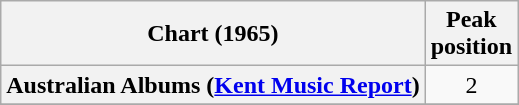<table class="wikitable sortable plainrowheaders">
<tr>
<th>Chart (1965)</th>
<th>Peak<br>position</th>
</tr>
<tr>
<th scope="row">Australian Albums (<a href='#'>Kent Music Report</a>)</th>
<td align="center">2</td>
</tr>
<tr>
</tr>
</table>
